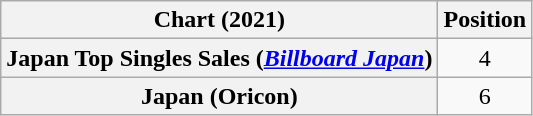<table class="wikitable plainrowheaders" style="text-align:center">
<tr>
<th scope="col">Chart (2021)</th>
<th scope="col">Position</th>
</tr>
<tr>
<th scope="row">Japan Top Singles Sales (<em><a href='#'>Billboard Japan</a></em>)</th>
<td>4</td>
</tr>
<tr>
<th scope="row">Japan (Oricon)</th>
<td>6</td>
</tr>
</table>
